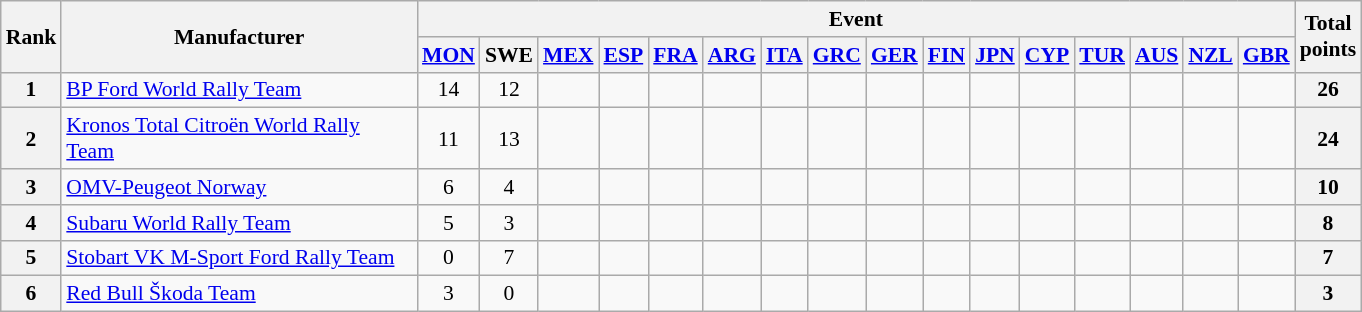<table class="wikitable" style="text-align:center; font-size:90%;">
<tr>
<th rowspan=2>Rank</th>
<th rowspan=2 style="width:16em">Manufacturer</th>
<th colspan=16>Event</th>
<th rowspan=2>Total<br>points</th>
</tr>
<tr valign="top">
<th><a href='#'>MON</a><br></th>
<th>SWE<br></th>
<th><a href='#'>MEX</a><br></th>
<th><a href='#'>ESP</a><br></th>
<th><a href='#'>FRA</a><br></th>
<th><a href='#'>ARG</a><br></th>
<th><a href='#'>ITA</a><br></th>
<th><a href='#'>GRC</a><br></th>
<th><a href='#'>GER</a><br></th>
<th><a href='#'>FIN</a><br></th>
<th><a href='#'>JPN</a><br></th>
<th><a href='#'>CYP</a><br></th>
<th><a href='#'>TUR</a><br></th>
<th><a href='#'>AUS</a><br></th>
<th><a href='#'>NZL</a><br></th>
<th><a href='#'>GBR</a><br></th>
</tr>
<tr>
<th>1</th>
<td align=left><a href='#'>BP Ford World Rally Team</a></td>
<td>14</td>
<td>12</td>
<td></td>
<td></td>
<td></td>
<td></td>
<td></td>
<td></td>
<td></td>
<td></td>
<td></td>
<td></td>
<td></td>
<td></td>
<td></td>
<td></td>
<th>26</th>
</tr>
<tr>
<th>2</th>
<td align=left><a href='#'>Kronos Total Citroën World Rally Team</a></td>
<td>11</td>
<td>13</td>
<td></td>
<td></td>
<td></td>
<td></td>
<td></td>
<td></td>
<td></td>
<td></td>
<td></td>
<td></td>
<td></td>
<td></td>
<td></td>
<td></td>
<th>24</th>
</tr>
<tr>
<th>3</th>
<td align=left><a href='#'>OMV-Peugeot Norway</a></td>
<td>6</td>
<td>4</td>
<td></td>
<td></td>
<td></td>
<td></td>
<td></td>
<td></td>
<td></td>
<td></td>
<td></td>
<td></td>
<td></td>
<td></td>
<td></td>
<td></td>
<th>10</th>
</tr>
<tr>
<th>4</th>
<td align=left><a href='#'>Subaru World Rally Team</a></td>
<td>5</td>
<td>3</td>
<td></td>
<td></td>
<td></td>
<td></td>
<td></td>
<td></td>
<td></td>
<td></td>
<td></td>
<td></td>
<td></td>
<td></td>
<td></td>
<td></td>
<th>8</th>
</tr>
<tr>
<th>5</th>
<td align=left><a href='#'>Stobart VK M-Sport Ford Rally Team</a></td>
<td>0</td>
<td>7</td>
<td></td>
<td></td>
<td></td>
<td></td>
<td></td>
<td></td>
<td></td>
<td></td>
<td></td>
<td></td>
<td></td>
<td></td>
<td></td>
<td></td>
<th>7</th>
</tr>
<tr>
<th>6</th>
<td align=left><a href='#'>Red Bull Škoda Team</a></td>
<td>3</td>
<td>0</td>
<td></td>
<td></td>
<td></td>
<td></td>
<td></td>
<td></td>
<td></td>
<td></td>
<td></td>
<td></td>
<td></td>
<td></td>
<td></td>
<td></td>
<th>3</th>
</tr>
</table>
